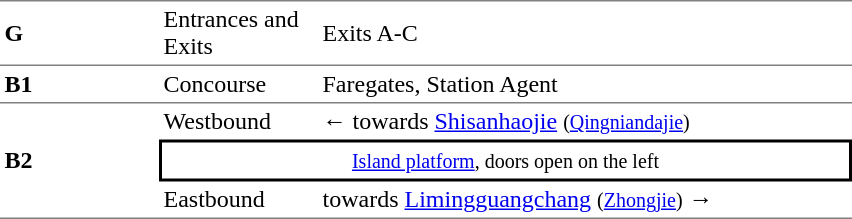<table cellspacing=0 cellpadding=3>
<tr>
<td style="border-top:solid 1px gray;border-bottom:solid 1px gray;" width=100><strong>G</strong></td>
<td style="border-top:solid 1px gray;border-bottom:solid 1px gray;" width=100>Entrances and Exits</td>
<td style="border-top:solid 1px gray;border-bottom:solid 1px gray;" width=350>Exits A-C</td>
</tr>
<tr>
<td style="border-bottom:solid 1px gray;"><strong>B1</strong></td>
<td style="border-bottom:solid 1px gray;">Concourse</td>
<td style="border-bottom:solid 1px gray;">Faregates, Station Agent</td>
</tr>
<tr>
<td style="border-bottom:solid 1px gray;" rowspan=3><strong>B2</strong></td>
<td>Westbound</td>
<td>←  towards <a href='#'>Shisanhaojie</a> <small>(<a href='#'>Qingniandajie</a>)</small></td>
</tr>
<tr>
<td style="border-right:solid 2px black;border-left:solid 2px black;border-top:solid 2px black;border-bottom:solid 2px black;text-align:center;" colspan=2><small><a href='#'>Island platform</a>, doors open on the left</small></td>
</tr>
<tr>
<td style="border-bottom:solid 1px gray;">Eastbound</td>
<td style="border-bottom:solid 1px gray;">  towards <a href='#'>Limingguangchang</a> <small>(<a href='#'>Zhongjie</a>)</small> →</td>
</tr>
</table>
